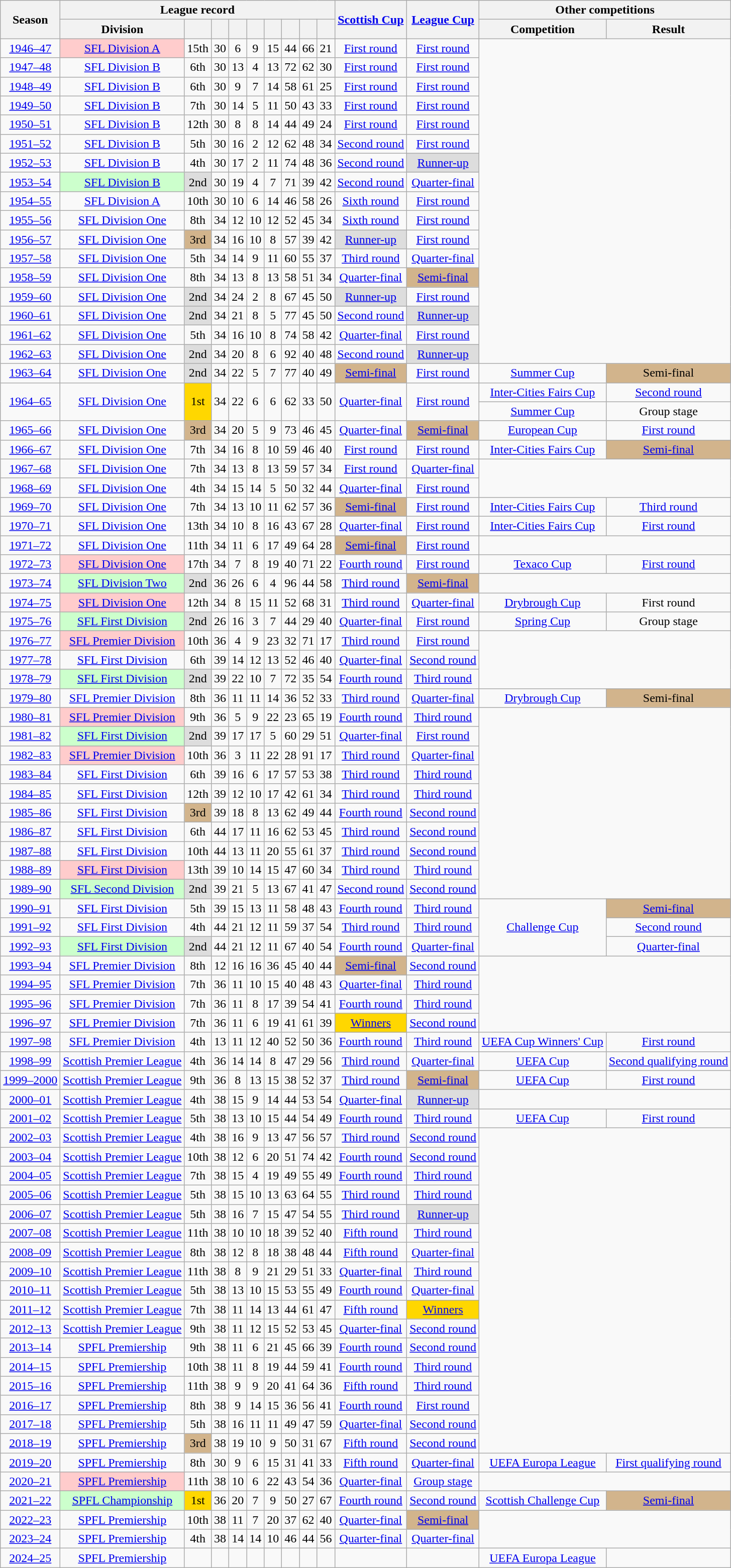<table class="wikitable" style="text-align:center">
<tr>
<th rowspan="2">Season</th>
<th colspan="9">League record</th>
<th rowspan="2"><a href='#'>Scottish Cup</a></th>
<th rowspan="2"><a href='#'>League Cup</a></th>
<th colspan="2">Other competitions</th>
</tr>
<tr>
<th>Division</th>
<th></th>
<th></th>
<th></th>
<th></th>
<th></th>
<th></th>
<th></th>
<th></th>
<th>Competition</th>
<th>Result</th>
</tr>
<tr>
<td><a href='#'>1946–47</a></td>
<td bgcolor=#fcc><a href='#'>SFL Division A</a> </td>
<td>15th</td>
<td>30</td>
<td>6</td>
<td>9</td>
<td>15</td>
<td>44</td>
<td>66</td>
<td>21</td>
<td><a href='#'>First round</a></td>
<td><a href='#'>First round</a></td>
</tr>
<tr>
<td><a href='#'>1947–48</a></td>
<td><a href='#'>SFL Division B</a></td>
<td>6th</td>
<td>30</td>
<td>13</td>
<td>4</td>
<td>13</td>
<td>72</td>
<td>62</td>
<td>30</td>
<td><a href='#'>First round</a></td>
<td><a href='#'>First round</a></td>
</tr>
<tr>
<td><a href='#'>1948–49</a></td>
<td><a href='#'>SFL Division B</a></td>
<td>6th</td>
<td>30</td>
<td>9</td>
<td>7</td>
<td>14</td>
<td>58</td>
<td>61</td>
<td>25</td>
<td><a href='#'>First round</a></td>
<td><a href='#'>First round</a></td>
</tr>
<tr>
<td><a href='#'>1949–50</a></td>
<td><a href='#'>SFL Division B</a></td>
<td>7th</td>
<td>30</td>
<td>14</td>
<td>5</td>
<td>11</td>
<td>50</td>
<td>43</td>
<td>33</td>
<td><a href='#'>First round</a></td>
<td><a href='#'>First round</a></td>
</tr>
<tr>
<td><a href='#'>1950–51</a></td>
<td><a href='#'>SFL Division B</a></td>
<td>12th</td>
<td>30</td>
<td>8</td>
<td>8</td>
<td>14</td>
<td>44</td>
<td>49</td>
<td>24</td>
<td><a href='#'>First round</a></td>
<td><a href='#'>First round</a></td>
</tr>
<tr>
<td><a href='#'>1951–52</a></td>
<td><a href='#'>SFL Division B</a></td>
<td>5th</td>
<td>30</td>
<td>16</td>
<td>2</td>
<td>12</td>
<td>62</td>
<td>48</td>
<td>34</td>
<td><a href='#'>Second round</a></td>
<td><a href='#'>First round</a></td>
</tr>
<tr>
<td><a href='#'>1952–53</a></td>
<td><a href='#'>SFL Division B</a></td>
<td>4th</td>
<td>30</td>
<td>17</td>
<td>2</td>
<td>11</td>
<td>74</td>
<td>48</td>
<td>36</td>
<td><a href='#'>Second round</a></td>
<td bgcolor=#dddddd><a href='#'>Runner-up</a></td>
</tr>
<tr>
<td><a href='#'>1953–54</a></td>
<td bgcolor=#ccffcc><a href='#'>SFL Division B</a> </td>
<td bgcolor=#dddddd>2nd</td>
<td>30</td>
<td>19</td>
<td>4</td>
<td>7</td>
<td>71</td>
<td>39</td>
<td>42</td>
<td><a href='#'>Second round</a></td>
<td><a href='#'>Quarter-final</a></td>
</tr>
<tr>
<td><a href='#'>1954–55</a></td>
<td><a href='#'>SFL Division A</a></td>
<td>10th</td>
<td>30</td>
<td>10</td>
<td>6</td>
<td>14</td>
<td>46</td>
<td>58</td>
<td>26</td>
<td><a href='#'>Sixth round</a></td>
<td><a href='#'>First round</a></td>
</tr>
<tr>
<td><a href='#'>1955–56</a></td>
<td><a href='#'>SFL Division One</a></td>
<td>8th</td>
<td>34</td>
<td>12</td>
<td>10</td>
<td>12</td>
<td>52</td>
<td>45</td>
<td>34</td>
<td><a href='#'>Sixth round</a></td>
<td><a href='#'>First round</a></td>
</tr>
<tr>
<td><a href='#'>1956–57</a></td>
<td><a href='#'>SFL Division One</a></td>
<td bgcolor=#d2b48c>3rd</td>
<td>34</td>
<td>16</td>
<td>10</td>
<td>8</td>
<td>57</td>
<td>39</td>
<td>42</td>
<td bgcolor=#dddddd><a href='#'>Runner-up</a></td>
<td><a href='#'>First round</a></td>
</tr>
<tr>
<td><a href='#'>1957–58</a></td>
<td><a href='#'>SFL Division One</a></td>
<td>5th</td>
<td>34</td>
<td>14</td>
<td>9</td>
<td>11</td>
<td>60</td>
<td>55</td>
<td>37</td>
<td><a href='#'>Third round</a></td>
<td><a href='#'>Quarter-final</a></td>
</tr>
<tr>
<td><a href='#'>1958–59</a></td>
<td><a href='#'>SFL Division One</a></td>
<td>8th</td>
<td>34</td>
<td>13</td>
<td>8</td>
<td>13</td>
<td>58</td>
<td>51</td>
<td>34</td>
<td><a href='#'>Quarter-final</a></td>
<td bgcolor=#d2b48c><a href='#'>Semi-final</a></td>
</tr>
<tr>
<td><a href='#'>1959–60</a></td>
<td><a href='#'>SFL Division One</a></td>
<td bgcolor=#dddddd>2nd</td>
<td>34</td>
<td>24</td>
<td>2</td>
<td>8</td>
<td>67</td>
<td>45</td>
<td>50</td>
<td bgcolor=#dddddd><a href='#'>Runner-up</a></td>
<td><a href='#'>First round</a></td>
</tr>
<tr>
<td><a href='#'>1960–61</a></td>
<td><a href='#'>SFL Division One</a></td>
<td bgcolor=#dddddd>2nd</td>
<td>34</td>
<td>21</td>
<td>8</td>
<td>5</td>
<td>77</td>
<td>45</td>
<td>50</td>
<td><a href='#'>Second round</a></td>
<td bgcolor=#dddddd><a href='#'>Runner-up</a></td>
</tr>
<tr>
<td><a href='#'>1961–62</a></td>
<td><a href='#'>SFL Division One</a></td>
<td>5th</td>
<td>34</td>
<td>16</td>
<td>10</td>
<td>8</td>
<td>74</td>
<td>58</td>
<td>42</td>
<td><a href='#'>Quarter-final</a></td>
<td><a href='#'>First round</a></td>
</tr>
<tr>
<td><a href='#'>1962–63</a></td>
<td><a href='#'>SFL Division One</a></td>
<td bgcolor=#dddddd>2nd</td>
<td>34</td>
<td>20</td>
<td>8</td>
<td>6</td>
<td>92</td>
<td>40</td>
<td>48</td>
<td><a href='#'>Second round</a></td>
<td bgcolor=#dddddd><a href='#'>Runner-up</a></td>
</tr>
<tr>
<td><a href='#'>1963–64</a></td>
<td><a href='#'>SFL Division One</a></td>
<td bgcolor=#dddddd>2nd</td>
<td>34</td>
<td>22</td>
<td>5</td>
<td>7</td>
<td>77</td>
<td>40</td>
<td>49</td>
<td bgcolor=#d2b48c><a href='#'>Semi-final</a></td>
<td><a href='#'>First round</a></td>
<td><a href='#'>Summer Cup</a></td>
<td bgcolor=#d2b48c>Semi-final</td>
</tr>
<tr>
<td rowspan="2"><a href='#'>1964–65</a></td>
<td rowspan="2"><a href='#'>SFL Division One</a></td>
<td bgcolor=#ffd700 rowspan="2">1st</td>
<td rowspan="2">34</td>
<td rowspan="2">22</td>
<td rowspan="2">6</td>
<td rowspan="2">6</td>
<td rowspan="2">62</td>
<td rowspan="2">33</td>
<td rowspan="2">50</td>
<td rowspan="2"><a href='#'>Quarter-final</a></td>
<td rowspan="2"><a href='#'>First round</a></td>
<td><a href='#'>Inter-Cities Fairs Cup</a></td>
<td><a href='#'>Second round</a></td>
</tr>
<tr>
<td><a href='#'>Summer Cup</a></td>
<td>Group stage</td>
</tr>
<tr>
<td><a href='#'>1965–66</a></td>
<td><a href='#'>SFL Division One</a></td>
<td bgcolor=#d2b48c>3rd</td>
<td>34</td>
<td>20</td>
<td>5</td>
<td>9</td>
<td>73</td>
<td>46</td>
<td>45</td>
<td><a href='#'>Quarter-final</a></td>
<td bgcolor=#d2b48c><a href='#'>Semi-final</a></td>
<td><a href='#'>European Cup</a></td>
<td><a href='#'>First round</a></td>
</tr>
<tr>
<td><a href='#'>1966–67</a></td>
<td><a href='#'>SFL Division One</a></td>
<td>7th</td>
<td>34</td>
<td>16</td>
<td>8</td>
<td>10</td>
<td>59</td>
<td>46</td>
<td>40</td>
<td><a href='#'>First round</a></td>
<td><a href='#'>First round</a></td>
<td><a href='#'>Inter-Cities Fairs Cup</a></td>
<td bgcolor=#d2b48c><a href='#'>Semi-final</a></td>
</tr>
<tr>
<td><a href='#'>1967–68</a></td>
<td><a href='#'>SFL Division One</a></td>
<td>7th</td>
<td>34</td>
<td>13</td>
<td>8</td>
<td>13</td>
<td>59</td>
<td>57</td>
<td>34</td>
<td><a href='#'>First round</a></td>
<td><a href='#'>Quarter-final</a></td>
</tr>
<tr>
<td><a href='#'>1968–69</a></td>
<td><a href='#'>SFL Division One</a></td>
<td>4th</td>
<td>34</td>
<td>15</td>
<td>14</td>
<td>5</td>
<td>50</td>
<td>32</td>
<td>44</td>
<td><a href='#'>Quarter-final</a></td>
<td><a href='#'>First round</a></td>
</tr>
<tr>
<td><a href='#'>1969–70</a></td>
<td><a href='#'>SFL Division One</a></td>
<td>7th</td>
<td>34</td>
<td>13</td>
<td>10</td>
<td>11</td>
<td>62</td>
<td>57</td>
<td>36</td>
<td bgcolor=#d2b48c><a href='#'>Semi-final</a></td>
<td><a href='#'>First round</a></td>
<td><a href='#'>Inter-Cities Fairs Cup</a></td>
<td><a href='#'>Third round</a></td>
</tr>
<tr>
<td><a href='#'>1970–71</a></td>
<td><a href='#'>SFL Division One</a></td>
<td>13th</td>
<td>34</td>
<td>10</td>
<td>8</td>
<td>16</td>
<td>43</td>
<td>67</td>
<td>28</td>
<td><a href='#'>Quarter-final</a></td>
<td><a href='#'>First round</a></td>
<td><a href='#'>Inter-Cities Fairs Cup</a></td>
<td><a href='#'>First round</a></td>
</tr>
<tr>
<td><a href='#'>1971–72</a></td>
<td><a href='#'>SFL Division One</a></td>
<td>11th</td>
<td>34</td>
<td>11</td>
<td>6</td>
<td>17</td>
<td>49</td>
<td>64</td>
<td>28</td>
<td bgcolor=#d2b48c><a href='#'>Semi-final</a></td>
<td><a href='#'>First round</a></td>
</tr>
<tr>
<td><a href='#'>1972–73</a></td>
<td bgcolor=#fcc><a href='#'>SFL Division One</a> </td>
<td>17th</td>
<td>34</td>
<td>7</td>
<td>8</td>
<td>19</td>
<td>40</td>
<td>71</td>
<td>22</td>
<td><a href='#'>Fourth round</a></td>
<td><a href='#'>First round</a></td>
<td><a href='#'>Texaco Cup</a></td>
<td><a href='#'>First round</a></td>
</tr>
<tr>
<td><a href='#'>1973–74</a></td>
<td bgcolor=#ccffcc><a href='#'>SFL Division Two</a> </td>
<td bgcolor=#dddddd>2nd</td>
<td>36</td>
<td>26</td>
<td>6</td>
<td>4</td>
<td>96</td>
<td>44</td>
<td>58</td>
<td><a href='#'>Third round</a></td>
<td bgcolor=#d2b48c><a href='#'>Semi-final</a></td>
</tr>
<tr>
<td><a href='#'>1974–75</a></td>
<td bgcolor=#fcc><a href='#'>SFL Division One</a> </td>
<td>12th</td>
<td>34</td>
<td>8</td>
<td>15</td>
<td>11</td>
<td>52</td>
<td>68</td>
<td>31</td>
<td><a href='#'>Third round</a></td>
<td><a href='#'>Quarter-final</a></td>
<td><a href='#'>Drybrough Cup</a></td>
<td>First round</td>
</tr>
<tr>
<td><a href='#'>1975–76</a></td>
<td bgcolor=#ccffcc><a href='#'>SFL First Division</a> </td>
<td bgcolor=#dddddd>2nd</td>
<td>26</td>
<td>16</td>
<td>3</td>
<td>7</td>
<td>44</td>
<td>29</td>
<td>40</td>
<td><a href='#'>Quarter-final</a></td>
<td><a href='#'>First round</a></td>
<td><a href='#'>Spring Cup</a></td>
<td>Group stage</td>
</tr>
<tr>
<td><a href='#'>1976–77</a></td>
<td bgcolor=#fcc><a href='#'>SFL Premier Division</a> </td>
<td>10th</td>
<td>36</td>
<td>4</td>
<td>9</td>
<td>23</td>
<td>32</td>
<td>71</td>
<td>17</td>
<td><a href='#'>Third round</a></td>
<td><a href='#'>First round</a></td>
</tr>
<tr>
<td><a href='#'>1977–78</a></td>
<td><a href='#'>SFL First Division</a></td>
<td>6th</td>
<td>39</td>
<td>14</td>
<td>12</td>
<td>13</td>
<td>52</td>
<td>46</td>
<td>40</td>
<td><a href='#'>Quarter-final</a></td>
<td><a href='#'>Second round</a></td>
</tr>
<tr>
<td><a href='#'>1978–79</a></td>
<td bgcolor=#ccffcc><a href='#'>SFL First Division</a> </td>
<td bgcolor=#dddddd>2nd</td>
<td>39</td>
<td>22</td>
<td>10</td>
<td>7</td>
<td>72</td>
<td>35</td>
<td>54</td>
<td><a href='#'>Fourth round</a></td>
<td><a href='#'>Third round</a></td>
</tr>
<tr>
<td><a href='#'>1979–80</a></td>
<td><a href='#'>SFL Premier Division</a></td>
<td>8th</td>
<td>36</td>
<td>11</td>
<td>11</td>
<td>14</td>
<td>36</td>
<td>52</td>
<td>33</td>
<td><a href='#'>Third round</a></td>
<td><a href='#'>Quarter-final</a></td>
<td><a href='#'>Drybrough Cup</a></td>
<td bgcolor=#d2b48c>Semi-final</td>
</tr>
<tr>
<td><a href='#'>1980–81</a></td>
<td bgcolor=#fcc><a href='#'>SFL Premier Division</a> </td>
<td>9th</td>
<td>36</td>
<td>5</td>
<td>9</td>
<td>22</td>
<td>23</td>
<td>65</td>
<td>19</td>
<td><a href='#'>Fourth round</a></td>
<td><a href='#'>Third round</a></td>
</tr>
<tr>
<td><a href='#'>1981–82</a></td>
<td bgcolor=#ccffcc><a href='#'>SFL First Division</a> </td>
<td bgcolor=#dddddd>2nd</td>
<td>39</td>
<td>17</td>
<td>17</td>
<td>5</td>
<td>60</td>
<td>29</td>
<td>51</td>
<td><a href='#'>Quarter-final</a></td>
<td><a href='#'>First round</a></td>
</tr>
<tr>
<td><a href='#'>1982–83</a></td>
<td bgcolor=#fcc><a href='#'>SFL Premier Division</a> </td>
<td>10th</td>
<td>36</td>
<td>3</td>
<td>11</td>
<td>22</td>
<td>28</td>
<td>91</td>
<td>17</td>
<td><a href='#'>Third round</a></td>
<td><a href='#'>Quarter-final</a></td>
</tr>
<tr>
<td><a href='#'>1983–84</a></td>
<td><a href='#'>SFL First Division</a></td>
<td>6th</td>
<td>39</td>
<td>16</td>
<td>6</td>
<td>17</td>
<td>57</td>
<td>53</td>
<td>38</td>
<td><a href='#'>Third round</a></td>
<td><a href='#'>Third round</a></td>
</tr>
<tr>
<td><a href='#'>1984–85</a></td>
<td><a href='#'>SFL First Division</a></td>
<td>12th</td>
<td>39</td>
<td>12</td>
<td>10</td>
<td>17</td>
<td>42</td>
<td>61</td>
<td>34</td>
<td><a href='#'>Third round</a></td>
<td><a href='#'>Third round</a></td>
</tr>
<tr>
<td><a href='#'>1985–86</a></td>
<td><a href='#'>SFL First Division</a></td>
<td bgcolor=#d2b48c>3rd</td>
<td>39</td>
<td>18</td>
<td>8</td>
<td>13</td>
<td>62</td>
<td>49</td>
<td>44</td>
<td><a href='#'>Fourth round</a></td>
<td><a href='#'>Second round</a></td>
</tr>
<tr>
<td><a href='#'>1986–87</a></td>
<td><a href='#'>SFL First Division</a></td>
<td>6th</td>
<td>44</td>
<td>17</td>
<td>11</td>
<td>16</td>
<td>62</td>
<td>53</td>
<td>45</td>
<td><a href='#'>Third round</a></td>
<td><a href='#'>Second round</a></td>
</tr>
<tr>
<td><a href='#'>1987–88</a></td>
<td><a href='#'>SFL First Division</a></td>
<td>10th</td>
<td>44</td>
<td>13</td>
<td>11</td>
<td>20</td>
<td>55</td>
<td>61</td>
<td>37</td>
<td><a href='#'>Third round</a></td>
<td><a href='#'>Second round</a></td>
</tr>
<tr>
<td><a href='#'>1988–89</a></td>
<td bgcolor=#fcc><a href='#'>SFL First Division</a> </td>
<td>13th</td>
<td>39</td>
<td>10</td>
<td>14</td>
<td>15</td>
<td>47</td>
<td>60</td>
<td>34</td>
<td><a href='#'>Third round</a></td>
<td><a href='#'>Third round</a></td>
</tr>
<tr>
<td><a href='#'>1989–90</a></td>
<td bgcolor=#ccffcc><a href='#'>SFL Second Division</a> </td>
<td bgcolor=#dddddd>2nd</td>
<td>39</td>
<td>21</td>
<td>5</td>
<td>13</td>
<td>67</td>
<td>41</td>
<td>47</td>
<td><a href='#'>Second round</a></td>
<td><a href='#'>Second round</a></td>
</tr>
<tr>
<td><a href='#'>1990–91</a></td>
<td><a href='#'>SFL First Division</a></td>
<td>5th</td>
<td>39</td>
<td>15</td>
<td>13</td>
<td>11</td>
<td>58</td>
<td>48</td>
<td>43</td>
<td><a href='#'>Fourth round</a></td>
<td><a href='#'>Third round</a></td>
<td rowspan="3"><a href='#'>Challenge Cup</a></td>
<td bgcolor=#d2b48c><a href='#'>Semi-final</a></td>
</tr>
<tr>
<td><a href='#'>1991–92</a></td>
<td><a href='#'>SFL First Division</a></td>
<td>4th</td>
<td>44</td>
<td>21</td>
<td>12</td>
<td>11</td>
<td>59</td>
<td>37</td>
<td>54</td>
<td><a href='#'>Third round</a></td>
<td><a href='#'>Third round</a></td>
<td><a href='#'>Second round</a></td>
</tr>
<tr>
<td><a href='#'>1992–93</a></td>
<td bgcolor=#ccffcc><a href='#'>SFL First Division</a> </td>
<td bgcolor=#dddddd>2nd</td>
<td>44</td>
<td>21</td>
<td>12</td>
<td>11</td>
<td>67</td>
<td>40</td>
<td>54</td>
<td><a href='#'>Fourth round</a></td>
<td><a href='#'>Quarter-final</a></td>
<td><a href='#'>Quarter-final</a></td>
</tr>
<tr>
<td><a href='#'>1993–94</a></td>
<td><a href='#'>SFL Premier Division</a></td>
<td>8th</td>
<td>12</td>
<td>16</td>
<td>16</td>
<td>36</td>
<td>45</td>
<td>40</td>
<td>44</td>
<td bgcolor=#d2b48c><a href='#'>Semi-final</a></td>
<td><a href='#'>Second round</a></td>
</tr>
<tr>
<td><a href='#'>1994–95</a></td>
<td><a href='#'>SFL Premier Division</a></td>
<td>7th</td>
<td>36</td>
<td>11</td>
<td>10</td>
<td>15</td>
<td>40</td>
<td>48</td>
<td>43</td>
<td><a href='#'>Quarter-final</a></td>
<td><a href='#'>Third round</a></td>
</tr>
<tr>
<td><a href='#'>1995–96</a></td>
<td><a href='#'>SFL Premier Division</a></td>
<td>7th</td>
<td>36</td>
<td>11</td>
<td>8</td>
<td>17</td>
<td>39</td>
<td>54</td>
<td>41</td>
<td><a href='#'>Fourth round</a></td>
<td><a href='#'>Third round</a></td>
</tr>
<tr>
<td><a href='#'>1996–97</a></td>
<td><a href='#'>SFL Premier Division</a></td>
<td>7th</td>
<td>36</td>
<td>11</td>
<td>6</td>
<td>19</td>
<td>41</td>
<td>61</td>
<td>39</td>
<td bgcolor=#ffd700><a href='#'>Winners</a></td>
<td><a href='#'>Second round</a></td>
</tr>
<tr>
<td><a href='#'>1997–98</a></td>
<td><a href='#'>SFL Premier Division</a></td>
<td>4th</td>
<td>13</td>
<td>11</td>
<td>12</td>
<td>40</td>
<td>52</td>
<td>50</td>
<td>36</td>
<td><a href='#'>Fourth round</a></td>
<td><a href='#'>Third round</a></td>
<td><a href='#'>UEFA Cup Winners' Cup</a></td>
<td><a href='#'>First round</a></td>
</tr>
<tr>
<td><a href='#'>1998–99</a></td>
<td><a href='#'>Scottish Premier League</a></td>
<td>4th</td>
<td>36</td>
<td>14</td>
<td>14</td>
<td>8</td>
<td>47</td>
<td>29</td>
<td>56</td>
<td><a href='#'>Third round</a></td>
<td><a href='#'>Quarter-final</a></td>
<td><a href='#'>UEFA Cup</a></td>
<td><a href='#'>Second qualifying round</a></td>
</tr>
<tr>
<td><a href='#'>1999–2000</a></td>
<td><a href='#'>Scottish Premier League</a></td>
<td>9th</td>
<td>36</td>
<td>8</td>
<td>13</td>
<td>15</td>
<td>38</td>
<td>52</td>
<td>37</td>
<td><a href='#'>Third round</a></td>
<td bgcolor=#d2b48c><a href='#'>Semi-final</a></td>
<td><a href='#'>UEFA Cup</a></td>
<td><a href='#'>First round</a></td>
</tr>
<tr>
<td><a href='#'>2000–01</a></td>
<td><a href='#'>Scottish Premier League</a></td>
<td>4th</td>
<td>38</td>
<td>15</td>
<td>9</td>
<td>14</td>
<td>44</td>
<td>53</td>
<td>54</td>
<td><a href='#'>Quarter-final</a></td>
<td bgcolor=#dddddd><a href='#'>Runner-up</a></td>
</tr>
<tr>
<td><a href='#'>2001–02</a></td>
<td><a href='#'>Scottish Premier League</a></td>
<td>5th</td>
<td>38</td>
<td>13</td>
<td>10</td>
<td>15</td>
<td>44</td>
<td>54</td>
<td>49</td>
<td><a href='#'>Fourth round</a></td>
<td><a href='#'>Third round</a></td>
<td><a href='#'>UEFA Cup</a></td>
<td><a href='#'>First round</a></td>
</tr>
<tr>
<td><a href='#'>2002–03</a></td>
<td><a href='#'>Scottish Premier League</a></td>
<td>4th</td>
<td>38</td>
<td>16</td>
<td>9</td>
<td>13</td>
<td>47</td>
<td>56</td>
<td>57</td>
<td><a href='#'>Third round</a></td>
<td><a href='#'>Second round</a></td>
</tr>
<tr>
<td><a href='#'>2003–04</a></td>
<td><a href='#'>Scottish Premier League</a></td>
<td>10th</td>
<td>38</td>
<td>12</td>
<td>6</td>
<td>20</td>
<td>51</td>
<td>74</td>
<td>42</td>
<td><a href='#'>Fourth round</a></td>
<td><a href='#'>Second round</a></td>
</tr>
<tr>
<td><a href='#'>2004–05</a></td>
<td><a href='#'>Scottish Premier League</a></td>
<td>7th</td>
<td>38</td>
<td>15</td>
<td>4</td>
<td>19</td>
<td>49</td>
<td>55</td>
<td>49</td>
<td><a href='#'>Fourth round</a></td>
<td><a href='#'>Third round</a></td>
</tr>
<tr>
<td><a href='#'>2005–06</a></td>
<td><a href='#'>Scottish Premier League</a></td>
<td>5th</td>
<td>38</td>
<td>15</td>
<td>10</td>
<td>13</td>
<td>63</td>
<td>64</td>
<td>55</td>
<td><a href='#'>Third round</a></td>
<td><a href='#'>Third round</a></td>
</tr>
<tr>
<td><a href='#'>2006–07</a></td>
<td><a href='#'>Scottish Premier League</a></td>
<td>5th</td>
<td>38</td>
<td>16</td>
<td>7</td>
<td>15</td>
<td>47</td>
<td>54</td>
<td>55</td>
<td><a href='#'>Third round</a></td>
<td bgcolor=#dddddd><a href='#'>Runner-up</a></td>
</tr>
<tr>
<td><a href='#'>2007–08</a></td>
<td><a href='#'>Scottish Premier League</a></td>
<td>11th</td>
<td>38</td>
<td>10</td>
<td>10</td>
<td>18</td>
<td>39</td>
<td>52</td>
<td>40</td>
<td><a href='#'>Fifth round</a></td>
<td><a href='#'>Third round</a></td>
</tr>
<tr>
<td><a href='#'>2008–09</a></td>
<td><a href='#'>Scottish Premier League</a></td>
<td>8th</td>
<td>38</td>
<td>12</td>
<td>8</td>
<td>18</td>
<td>38</td>
<td>48</td>
<td>44</td>
<td><a href='#'>Fifth round</a></td>
<td><a href='#'>Quarter-final</a></td>
</tr>
<tr>
<td><a href='#'>2009–10</a></td>
<td><a href='#'>Scottish Premier League</a></td>
<td>11th</td>
<td>38</td>
<td>8</td>
<td>9</td>
<td>21</td>
<td>29</td>
<td>51</td>
<td>33</td>
<td><a href='#'>Quarter-final</a></td>
<td><a href='#'>Third round</a></td>
</tr>
<tr>
<td><a href='#'>2010–11</a></td>
<td><a href='#'>Scottish Premier League</a></td>
<td>5th</td>
<td>38</td>
<td>13</td>
<td>10</td>
<td>15</td>
<td>53</td>
<td>55</td>
<td>49</td>
<td><a href='#'>Fourth round</a></td>
<td><a href='#'>Quarter-final</a></td>
</tr>
<tr>
<td><a href='#'>2011–12</a></td>
<td><a href='#'>Scottish Premier League</a></td>
<td>7th</td>
<td>38</td>
<td>11</td>
<td>14</td>
<td>13</td>
<td>44</td>
<td>61</td>
<td>47</td>
<td><a href='#'>Fifth round</a></td>
<td bgcolor=#ffd700><a href='#'>Winners</a></td>
</tr>
<tr>
<td><a href='#'>2012–13</a></td>
<td><a href='#'>Scottish Premier League</a></td>
<td>9th</td>
<td>38</td>
<td>11</td>
<td>12</td>
<td>15</td>
<td>52</td>
<td>53</td>
<td>45</td>
<td><a href='#'>Quarter-final</a></td>
<td><a href='#'>Second round</a></td>
</tr>
<tr>
<td><a href='#'>2013–14</a></td>
<td><a href='#'>SPFL Premiership</a></td>
<td>9th</td>
<td>38</td>
<td>11</td>
<td>6</td>
<td>21</td>
<td>45</td>
<td>66</td>
<td>39</td>
<td><a href='#'>Fourth round</a></td>
<td><a href='#'>Second round</a></td>
</tr>
<tr>
<td><a href='#'>2014–15</a></td>
<td><a href='#'>SPFL Premiership</a></td>
<td>10th</td>
<td>38</td>
<td>11</td>
<td>8</td>
<td>19</td>
<td>44</td>
<td>59</td>
<td>41</td>
<td><a href='#'>Fourth round</a></td>
<td><a href='#'>Third round</a></td>
</tr>
<tr>
<td><a href='#'>2015–16</a></td>
<td><a href='#'>SPFL Premiership</a></td>
<td>11th</td>
<td>38</td>
<td>9</td>
<td>9</td>
<td>20</td>
<td>41</td>
<td>64</td>
<td>36</td>
<td><a href='#'>Fifth round</a></td>
<td><a href='#'>Third round</a></td>
</tr>
<tr>
<td><a href='#'>2016–17</a></td>
<td><a href='#'>SPFL Premiership</a></td>
<td>8th</td>
<td>38</td>
<td>9</td>
<td>14</td>
<td>15</td>
<td>36</td>
<td>56</td>
<td>41</td>
<td><a href='#'>Fourth round</a></td>
<td><a href='#'>First round</a></td>
</tr>
<tr>
<td><a href='#'>2017–18</a></td>
<td><a href='#'>SPFL Premiership</a></td>
<td>5th</td>
<td>38</td>
<td>16</td>
<td>11</td>
<td>11</td>
<td>49</td>
<td>47</td>
<td>59</td>
<td><a href='#'>Quarter-final</a></td>
<td><a href='#'>Second round</a></td>
</tr>
<tr>
<td><a href='#'>2018–19</a></td>
<td><a href='#'>SPFL Premiership</a></td>
<td bgcolor=#d2b48c>3rd</td>
<td>38</td>
<td>19</td>
<td>10</td>
<td>9</td>
<td>50</td>
<td>31</td>
<td>67</td>
<td><a href='#'>Fifth round</a></td>
<td><a href='#'>Second round</a></td>
</tr>
<tr>
<td><a href='#'>2019–20</a></td>
<td><a href='#'>SPFL Premiership</a></td>
<td>8th</td>
<td>30</td>
<td>9</td>
<td>6</td>
<td>15</td>
<td>31</td>
<td>41</td>
<td>33</td>
<td><a href='#'>Fifth round</a></td>
<td><a href='#'>Quarter-final</a></td>
<td><a href='#'>UEFA Europa League</a></td>
<td><a href='#'>First qualifying round</a></td>
</tr>
<tr>
<td><a href='#'>2020–21</a></td>
<td bgcolor=#fcc><a href='#'>SPFL Premiership</a> </td>
<td>11th</td>
<td>38</td>
<td>10</td>
<td>6</td>
<td>22</td>
<td>43</td>
<td>54</td>
<td>36</td>
<td><a href='#'>Quarter-final</a></td>
<td><a href='#'>Group stage</a></td>
</tr>
<tr>
<td><a href='#'>2021–22</a></td>
<td bgcolor=#ccffcc><a href='#'>SPFL Championship</a> </td>
<td bgcolor=#ffd700>1st</td>
<td>36</td>
<td>20</td>
<td>7</td>
<td>9</td>
<td>50</td>
<td>27</td>
<td>67</td>
<td><a href='#'>Fourth round</a></td>
<td><a href='#'>Second round</a></td>
<td><a href='#'>Scottish Challenge Cup</a></td>
<td bgcolor=#d2b48c><a href='#'>Semi-final</a></td>
</tr>
<tr>
<td><a href='#'>2022–23</a></td>
<td><a href='#'>SPFL Premiership</a></td>
<td>10th</td>
<td>38</td>
<td>11</td>
<td>7</td>
<td>20</td>
<td>37</td>
<td>62</td>
<td>40</td>
<td><a href='#'>Quarter-final</a></td>
<td bgcolor=#d2b48c><a href='#'>Semi-final</a></td>
</tr>
<tr>
<td><a href='#'>2023–24</a></td>
<td><a href='#'>SPFL Premiership</a></td>
<td>4th</td>
<td>38</td>
<td>14</td>
<td>14</td>
<td>10</td>
<td>46</td>
<td>44</td>
<td>56</td>
<td><a href='#'>Quarter-final</a></td>
<td><a href='#'>Quarter-final</a></td>
</tr>
<tr>
<td><a href='#'>2024–25</a></td>
<td><a href='#'>SPFL Premiership</a></td>
<td></td>
<td></td>
<td></td>
<td></td>
<td></td>
<td></td>
<td></td>
<td></td>
<td></td>
<td></td>
<td><a href='#'>UEFA Europa League</a></td>
<td></td>
</tr>
</table>
